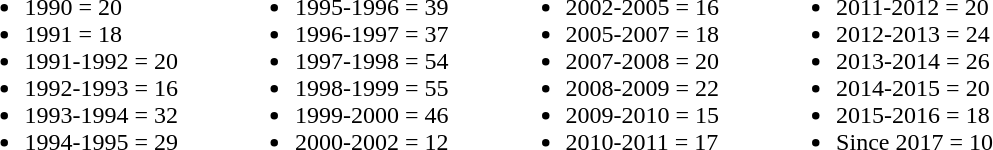<table>
<tr>
<td width="10"> </td>
<td valign="top"><br><ul><li>1990     = 20</li><li>1991     = 18</li><li>1991-1992 = 20</li><li>1992-1993 = 16</li><li>1993-1994 = 32</li><li>1994-1995 = 29</li></ul></td>
<td width="30"> </td>
<td valign="top"><br><ul><li>1995-1996 = 39</li><li>1996-1997 = 37</li><li>1997-1998 = 54</li><li>1998-1999 = 55</li><li>1999-2000 = 46</li><li>2000-2002 = 12</li></ul></td>
<td width="30"> </td>
<td valign="top"><br><ul><li>2002-2005 = 16</li><li>2005-2007 = 18</li><li>2007-2008 = 20</li><li>2008-2009 = 22</li><li>2009-2010 = 15</li><li>2010-2011 = 17</li></ul></td>
<td width="30"> </td>
<td valign="top"><br><ul><li>2011-2012 = 20</li><li>2012-2013 = 24</li><li>2013-2014 = 26</li><li>2014-2015 = 20</li><li>2015-2016 = 18</li><li>Since 2017 = 10</li></ul></td>
<td width="30"> </td>
<td valign="top"></td>
</tr>
</table>
